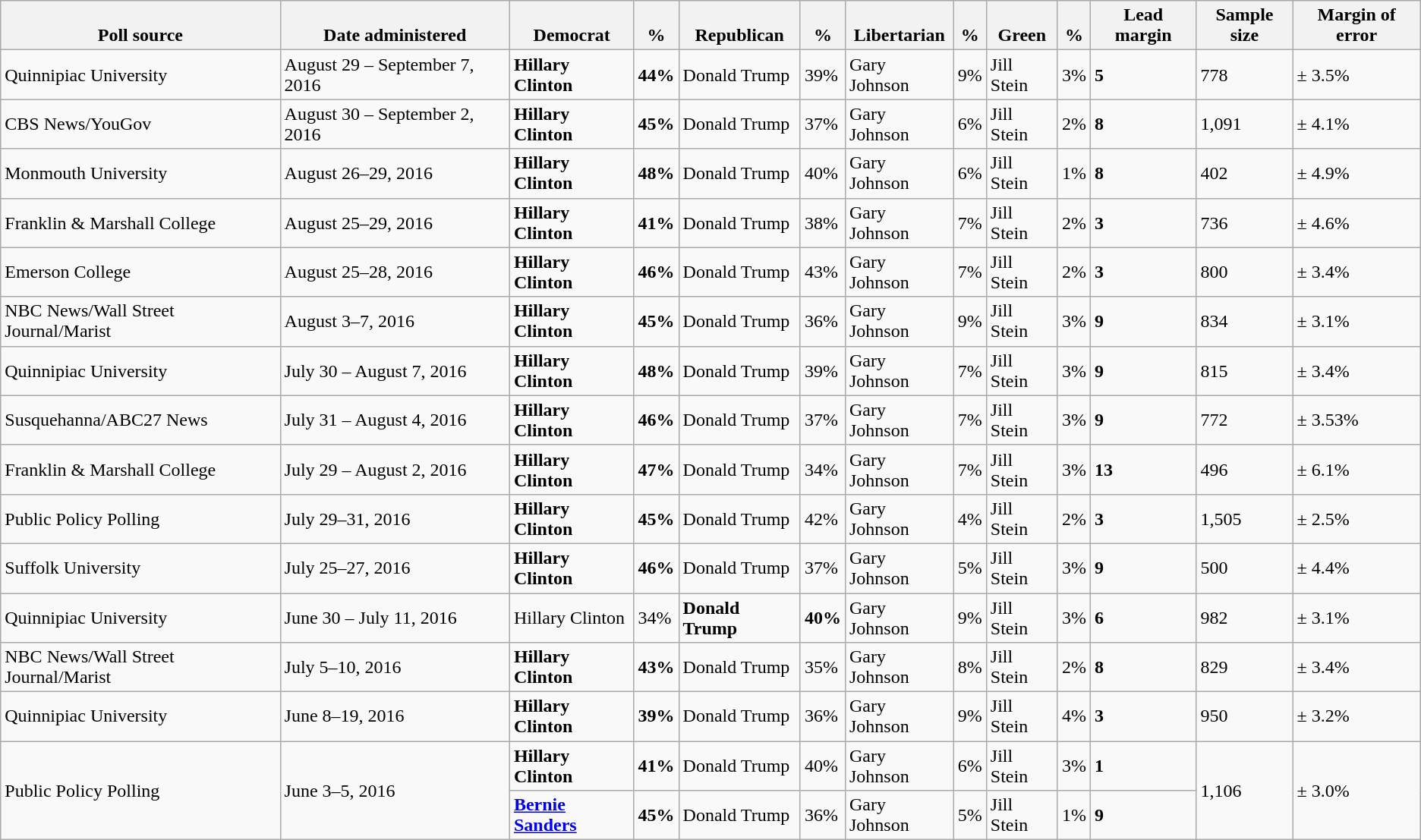<table class="wikitable">
<tr valign=bottom>
<th>Poll source</th>
<th>Date administered</th>
<th>Democrat</th>
<th>%</th>
<th>Republican</th>
<th>%</th>
<th>Libertarian</th>
<th>%</th>
<th>Green</th>
<th>%</th>
<th>Lead margin</th>
<th>Sample size</th>
<th>Margin of error</th>
</tr>
<tr>
<td>Quinnipiac University</td>
<td>August 29 – September 7, 2016</td>
<td><strong>Hillary Clinton</strong></td>
<td><strong>44%</strong></td>
<td>Donald Trump</td>
<td>39%</td>
<td>Gary Johnson</td>
<td>9%</td>
<td>Jill Stein</td>
<td>3%</td>
<td><strong>5</strong></td>
<td>778</td>
<td>± 3.5%</td>
</tr>
<tr>
<td>CBS News/YouGov</td>
<td>August 30 – September 2, 2016</td>
<td><strong>Hillary Clinton</strong></td>
<td><strong>45%</strong></td>
<td>Donald Trump</td>
<td>37%</td>
<td>Gary Johnson</td>
<td>6%</td>
<td>Jill Stein</td>
<td>2%</td>
<td><strong>8</strong></td>
<td>1,091</td>
<td>± 4.1%</td>
</tr>
<tr>
<td>Monmouth University</td>
<td>August 26–29, 2016</td>
<td><strong>Hillary Clinton</strong></td>
<td><strong>48%</strong></td>
<td>Donald Trump</td>
<td>40%</td>
<td>Gary Johnson</td>
<td>6%</td>
<td>Jill Stein</td>
<td>1%</td>
<td><strong>8</strong></td>
<td>402</td>
<td>± 4.9%</td>
</tr>
<tr>
<td>Franklin & Marshall College</td>
<td>August 25–29, 2016</td>
<td><strong>Hillary Clinton</strong></td>
<td><strong>41%</strong></td>
<td>Donald Trump</td>
<td>38%</td>
<td>Gary Johnson</td>
<td>7%</td>
<td>Jill Stein</td>
<td>2%</td>
<td><strong>3</strong></td>
<td>736</td>
<td>± 4.6%</td>
</tr>
<tr>
<td>Emerson College</td>
<td>August 25–28, 2016</td>
<td><strong>Hillary Clinton</strong></td>
<td><strong>46%</strong></td>
<td>Donald Trump</td>
<td>43%</td>
<td>Gary Johnson</td>
<td>7%</td>
<td>Jill Stein</td>
<td>2%</td>
<td><strong>3</strong></td>
<td>800</td>
<td>± 3.4%</td>
</tr>
<tr>
<td>NBC News/Wall Street Journal/Marist</td>
<td>August 3–7, 2016</td>
<td><strong>Hillary Clinton</strong></td>
<td><strong>45%</strong></td>
<td>Donald Trump</td>
<td>36%</td>
<td>Gary Johnson</td>
<td>9%</td>
<td>Jill Stein</td>
<td>3%</td>
<td><strong>9</strong></td>
<td>834</td>
<td>± 3.1%</td>
</tr>
<tr>
<td>Quinnipiac University</td>
<td>July 30 – August 7, 2016</td>
<td><strong>Hillary Clinton</strong></td>
<td><strong>48%</strong></td>
<td>Donald Trump</td>
<td>39%</td>
<td>Gary Johnson</td>
<td>7%</td>
<td>Jill Stein</td>
<td>3%</td>
<td><strong>9</strong></td>
<td>815</td>
<td>± 3.4%</td>
</tr>
<tr>
<td>Susquehanna/ABC27 News</td>
<td>July 31 – August 4, 2016</td>
<td><strong>Hillary Clinton</strong></td>
<td><strong>46%</strong></td>
<td>Donald Trump</td>
<td>37%</td>
<td>Gary Johnson</td>
<td>7%</td>
<td>Jill Stein</td>
<td>3%</td>
<td><strong>9</strong></td>
<td>772</td>
<td>± 3.53%</td>
</tr>
<tr>
<td>Franklin & Marshall College</td>
<td>July 29 – August 2, 2016</td>
<td><strong>Hillary Clinton</strong></td>
<td><strong>47%</strong></td>
<td>Donald Trump</td>
<td>34%</td>
<td>Gary Johnson</td>
<td>7%</td>
<td>Jill Stein</td>
<td>3%</td>
<td><strong>13</strong></td>
<td>496</td>
<td>± 6.1%</td>
</tr>
<tr>
<td>Public Policy Polling</td>
<td>July 29–31, 2016</td>
<td><strong>Hillary Clinton</strong></td>
<td><strong>45%</strong></td>
<td>Donald Trump</td>
<td>42%</td>
<td>Gary Johnson</td>
<td>4%</td>
<td>Jill Stein</td>
<td>2%</td>
<td><strong>3</strong></td>
<td>1,505</td>
<td>± 2.5%</td>
</tr>
<tr>
<td>Suffolk University</td>
<td>July 25–27, 2016</td>
<td><strong>Hillary Clinton</strong></td>
<td><strong>46%</strong></td>
<td>Donald Trump</td>
<td>37%</td>
<td>Gary Johnson</td>
<td>5%</td>
<td>Jill Stein</td>
<td>3%</td>
<td><strong>9</strong></td>
<td>500</td>
<td>± 4.4%</td>
</tr>
<tr>
<td>Quinnipiac University</td>
<td>June 30 – July 11, 2016</td>
<td>Hillary Clinton</td>
<td>34%</td>
<td><strong>Donald Trump</strong></td>
<td><strong>40%</strong></td>
<td>Gary Johnson</td>
<td>9%</td>
<td>Jill Stein</td>
<td>3%</td>
<td><strong>6</strong></td>
<td>982</td>
<td>± 3.1%</td>
</tr>
<tr>
<td>NBC News/Wall Street Journal/Marist</td>
<td>July 5–10, 2016</td>
<td><strong>Hillary Clinton</strong></td>
<td><strong>43%</strong></td>
<td>Donald Trump</td>
<td>35%</td>
<td>Gary Johnson</td>
<td>8%</td>
<td>Jill Stein</td>
<td>2%</td>
<td><strong>8</strong></td>
<td>829</td>
<td>± 3.4%</td>
</tr>
<tr>
<td>Quinnipiac University</td>
<td>June 8–19, 2016</td>
<td><strong>Hillary Clinton</strong></td>
<td><strong>39%</strong></td>
<td>Donald Trump</td>
<td>36%</td>
<td>Gary Johnson</td>
<td>9%</td>
<td>Jill Stein</td>
<td>4%</td>
<td><strong>3</strong></td>
<td>950</td>
<td>± 3.2%</td>
</tr>
<tr>
<td rowspan=2>Public Policy Polling</td>
<td rowspan=2>June 3–5, 2016</td>
<td><strong>Hillary Clinton</strong></td>
<td><strong>41%</strong></td>
<td>Donald Trump</td>
<td>40%</td>
<td>Gary Johnson</td>
<td>6%</td>
<td>Jill Stein</td>
<td>3%</td>
<td><strong>1</strong></td>
<td rowspan="2">1,106</td>
<td rowspan="2">± 3.0%</td>
</tr>
<tr>
<td><strong><a href='#'>Bernie Sanders</a></strong></td>
<td><strong>45%</strong></td>
<td>Donald Trump</td>
<td>36%</td>
<td>Gary Johnson</td>
<td>5%</td>
<td>Jill Stein</td>
<td>1%</td>
<td><strong>9</strong></td>
</tr>
</table>
